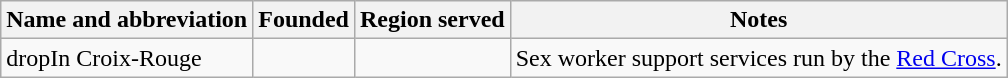<table class="wikitable sortable">
<tr>
<th>Name and abbreviation</th>
<th>Founded</th>
<th>Region served</th>
<th>Notes</th>
</tr>
<tr>
<td>dropIn Croix-Rouge</td>
<td></td>
<td></td>
<td>Sex worker support services run by the <a href='#'>Red Cross</a>.</td>
</tr>
</table>
